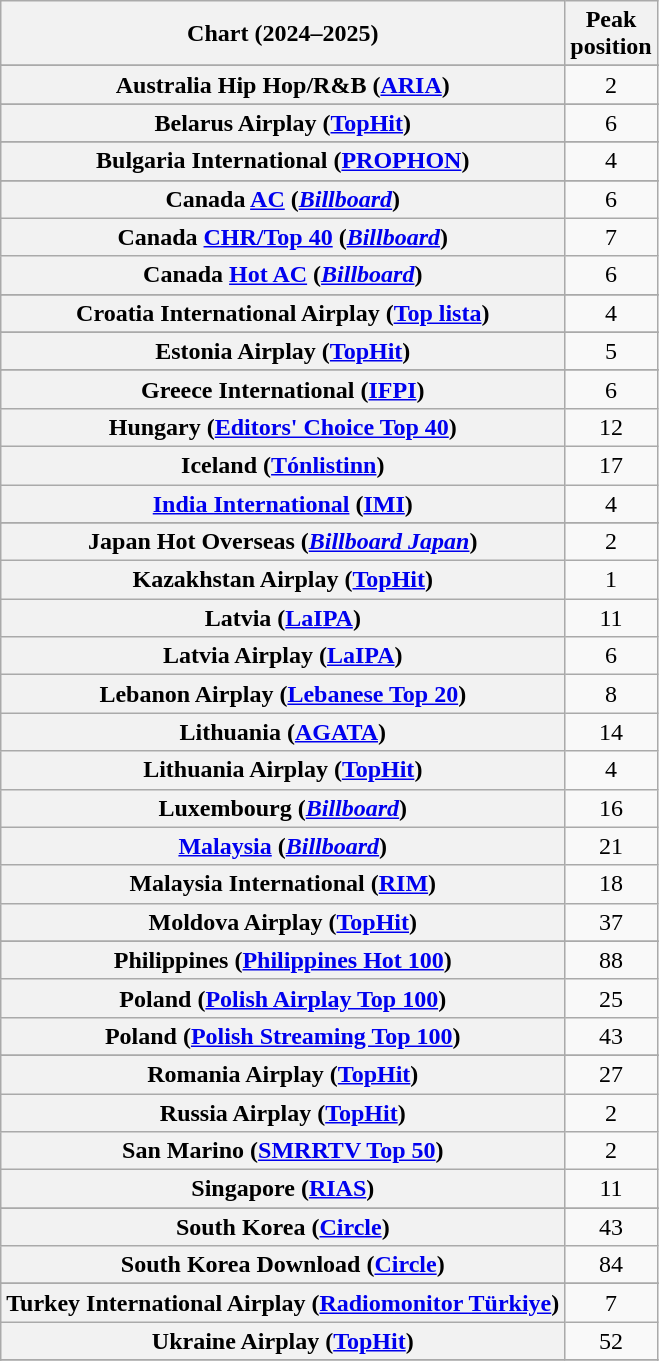<table class="wikitable sortable plainrowheaders" style="text-align:center">
<tr>
<th scope="col">Chart (2024–2025)</th>
<th scope="col">Peak<br>position</th>
</tr>
<tr>
</tr>
<tr>
<th scope="row">Australia Hip Hop/R&B (<a href='#'>ARIA</a>)</th>
<td>2</td>
</tr>
<tr>
</tr>
<tr>
<th scope="row">Belarus Airplay (<a href='#'>TopHit</a>)</th>
<td>6</td>
</tr>
<tr>
</tr>
<tr>
</tr>
<tr>
</tr>
<tr>
<th scope="row">Bulgaria International (<a href='#'>PROPHON</a>)</th>
<td>4</td>
</tr>
<tr>
</tr>
<tr>
<th scope="row">Canada <a href='#'>AC</a> (<em><a href='#'>Billboard</a></em>)</th>
<td>6</td>
</tr>
<tr>
<th scope="row">Canada <a href='#'>CHR/Top 40</a> (<em><a href='#'>Billboard</a></em>)</th>
<td>7</td>
</tr>
<tr>
<th scope="row">Canada <a href='#'>Hot AC</a> (<em><a href='#'>Billboard</a></em>)</th>
<td>6</td>
</tr>
<tr>
</tr>
<tr>
<th scope="row">Croatia International Airplay (<a href='#'>Top lista</a>)</th>
<td>4</td>
</tr>
<tr>
</tr>
<tr>
</tr>
<tr>
</tr>
<tr>
<th scope="row">Estonia Airplay (<a href='#'>TopHit</a>)</th>
<td>5</td>
</tr>
<tr>
</tr>
<tr>
</tr>
<tr>
</tr>
<tr>
</tr>
<tr>
<th scope="row">Greece International (<a href='#'>IFPI</a>)</th>
<td>6</td>
</tr>
<tr>
<th scope="row">Hungary (<a href='#'>Editors' Choice Top 40</a>)</th>
<td>12</td>
</tr>
<tr>
<th scope="row">Iceland (<a href='#'>Tónlistinn</a>)</th>
<td>17</td>
</tr>
<tr>
<th scope="row"><a href='#'>India International</a> (<a href='#'>IMI</a>)</th>
<td>4</td>
</tr>
<tr>
</tr>
<tr>
</tr>
<tr>
<th scope="row">Japan Hot Overseas (<em><a href='#'>Billboard Japan</a></em>)</th>
<td>2</td>
</tr>
<tr>
<th scope="row">Kazakhstan Airplay (<a href='#'>TopHit</a>)</th>
<td>1</td>
</tr>
<tr>
<th scope="row">Latvia (<a href='#'>LaIPA</a>)</th>
<td>11</td>
</tr>
<tr>
<th scope="row">Latvia Airplay (<a href='#'>LaIPA</a>)</th>
<td>6</td>
</tr>
<tr>
<th scope="row">Lebanon Airplay (<a href='#'>Lebanese Top 20</a>)</th>
<td>8</td>
</tr>
<tr>
<th scope="row">Lithuania (<a href='#'>AGATA</a>)</th>
<td>14</td>
</tr>
<tr>
<th scope="row">Lithuania Airplay (<a href='#'>TopHit</a>)</th>
<td>4</td>
</tr>
<tr>
<th scope="row">Luxembourg (<em><a href='#'>Billboard</a></em>)</th>
<td>16</td>
</tr>
<tr>
<th scope="row"><a href='#'>Malaysia</a> (<em><a href='#'>Billboard</a></em>)</th>
<td>21</td>
</tr>
<tr>
<th scope="row">Malaysia International (<a href='#'>RIM</a>)</th>
<td>18</td>
</tr>
<tr>
<th scope="row">Moldova Airplay (<a href='#'>TopHit</a>)</th>
<td>37</td>
</tr>
<tr>
</tr>
<tr>
</tr>
<tr>
</tr>
<tr>
</tr>
<tr>
<th scope="row">Philippines (<a href='#'>Philippines Hot 100</a>)</th>
<td>88</td>
</tr>
<tr>
<th scope="row">Poland (<a href='#'>Polish Airplay Top 100</a>)</th>
<td>25</td>
</tr>
<tr>
<th scope="row">Poland (<a href='#'>Polish Streaming Top 100</a>)</th>
<td>43</td>
</tr>
<tr>
</tr>
<tr>
<th scope="row">Romania Airplay (<a href='#'>TopHit</a>)</th>
<td>27</td>
</tr>
<tr>
<th scope="row">Russia Airplay (<a href='#'>TopHit</a>)</th>
<td>2</td>
</tr>
<tr>
<th scope="row">San Marino (<a href='#'>SMRRTV Top 50</a>)</th>
<td>2</td>
</tr>
<tr>
<th scope="row">Singapore (<a href='#'>RIAS</a>)</th>
<td>11</td>
</tr>
<tr>
</tr>
<tr>
</tr>
<tr>
</tr>
<tr>
<th scope="row">South Korea  (<a href='#'>Circle</a>)</th>
<td>43</td>
</tr>
<tr>
<th scope="row">South Korea Download (<a href='#'>Circle</a>)</th>
<td>84</td>
</tr>
<tr>
</tr>
<tr>
</tr>
<tr>
</tr>
<tr>
<th scope="row">Turkey International Airplay (<a href='#'>Radiomonitor Türkiye</a>)</th>
<td>7</td>
</tr>
<tr>
<th scope="row">Ukraine Airplay (<a href='#'>TopHit</a>)</th>
<td>52</td>
</tr>
<tr>
</tr>
<tr>
</tr>
<tr>
</tr>
<tr>
</tr>
<tr>
</tr>
<tr>
</tr>
<tr>
</tr>
</table>
